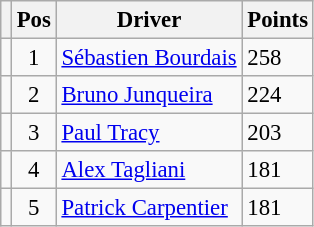<table class="wikitable" style="font-size: 95%;">
<tr>
<th></th>
<th>Pos</th>
<th>Driver</th>
<th>Points</th>
</tr>
<tr>
<td align="left"></td>
<td align="center">1</td>
<td> <a href='#'>Sébastien Bourdais</a></td>
<td align="left">258</td>
</tr>
<tr>
<td align="left"></td>
<td align="center">2</td>
<td> <a href='#'>Bruno Junqueira</a></td>
<td align="left">224</td>
</tr>
<tr>
<td align="left"></td>
<td align="center">3</td>
<td> <a href='#'>Paul Tracy</a></td>
<td align="left">203</td>
</tr>
<tr>
<td align="left"></td>
<td align="center">4</td>
<td> <a href='#'>Alex Tagliani</a></td>
<td align="left">181</td>
</tr>
<tr>
<td align="left"></td>
<td align="center">5</td>
<td> <a href='#'>Patrick Carpentier</a></td>
<td align="left">181</td>
</tr>
</table>
